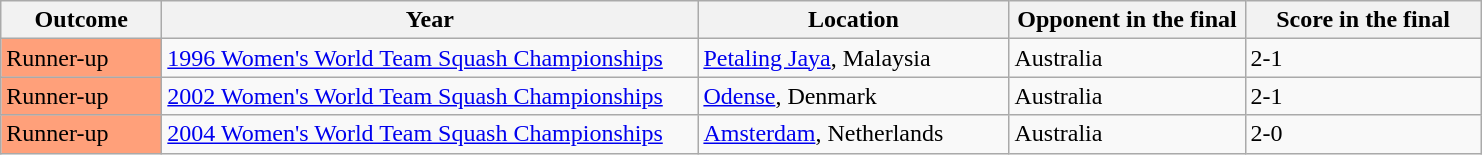<table class="sortable wikitable">
<tr>
<th width="100">Outcome</th>
<th width="350">Year</th>
<th width="200">Location</th>
<th width="150">Opponent in the final</th>
<th width="150">Score in the final</th>
</tr>
<tr>
<td bgcolor="FFA07A">Runner-up</td>
<td><a href='#'>1996 Women's World Team Squash Championships</a></td>
<td><a href='#'>Petaling Jaya</a>, Malaysia</td>
<td> Australia</td>
<td>2-1</td>
</tr>
<tr>
<td bgcolor="FFA07A">Runner-up</td>
<td><a href='#'>2002 Women's World Team Squash Championships</a></td>
<td><a href='#'>Odense</a>, Denmark</td>
<td> Australia</td>
<td>2-1</td>
</tr>
<tr>
<td bgcolor="FFA07A">Runner-up</td>
<td><a href='#'>2004 Women's World Team Squash Championships</a></td>
<td><a href='#'>Amsterdam</a>, Netherlands</td>
<td> Australia</td>
<td>2-0</td>
</tr>
</table>
